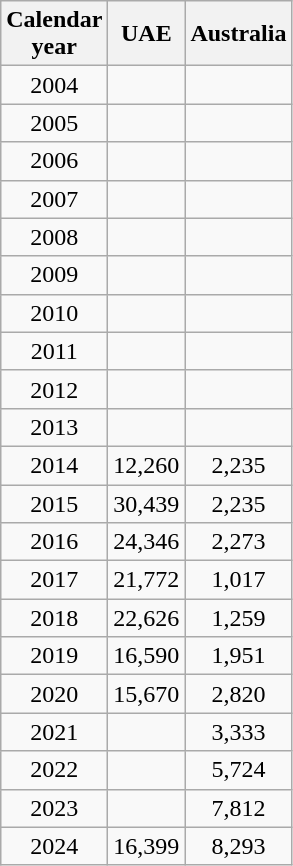<table class=wikitable style="text-align: center;">
<tr>
<th>Calendar<br>year</th>
<th>UAE</th>
<th>Australia</th>
</tr>
<tr>
<td>2004</td>
<td></td>
<td></td>
</tr>
<tr>
<td>2005</td>
<td></td>
<td></td>
</tr>
<tr>
<td>2006</td>
<td></td>
<td></td>
</tr>
<tr>
<td>2007</td>
<td></td>
<td></td>
</tr>
<tr>
<td>2008</td>
<td></td>
<td></td>
</tr>
<tr>
<td>2009</td>
<td></td>
<td></td>
</tr>
<tr>
<td>2010</td>
<td></td>
<td></td>
</tr>
<tr>
<td>2011</td>
<td></td>
<td></td>
</tr>
<tr>
<td>2012</td>
<td></td>
<td></td>
</tr>
<tr>
<td>2013</td>
<td></td>
<td></td>
</tr>
<tr>
<td>2014</td>
<td>12,260</td>
<td>2,235</td>
</tr>
<tr>
<td>2015</td>
<td>30,439</td>
<td>2,235</td>
</tr>
<tr>
<td>2016</td>
<td>24,346</td>
<td>2,273</td>
</tr>
<tr>
<td>2017</td>
<td>21,772</td>
<td>1,017</td>
</tr>
<tr>
<td>2018</td>
<td>22,626</td>
<td>1,259</td>
</tr>
<tr>
<td>2019</td>
<td>16,590</td>
<td>1,951</td>
</tr>
<tr>
<td>2020</td>
<td>15,670</td>
<td>2,820</td>
</tr>
<tr>
<td>2021</td>
<td></td>
<td>3,333</td>
</tr>
<tr>
<td>2022</td>
<td></td>
<td>5,724</td>
</tr>
<tr>
<td>2023</td>
<td></td>
<td>7,812</td>
</tr>
<tr>
<td>2024</td>
<td>16,399</td>
<td>8,293</td>
</tr>
</table>
